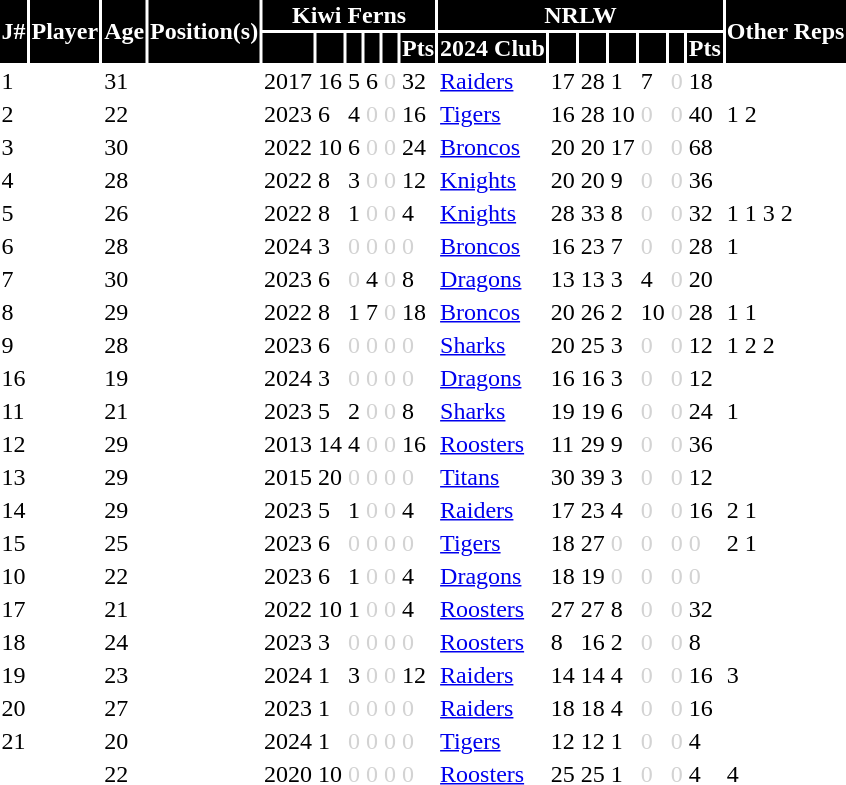<table>
<tr style="background:black; color:white;">
<th rowspan=2>J#</th>
<th rowspan=2 align=left>Player</th>
<th rowspan=2 align=center>Age</th>
<th rowspan=2 align=center>Position(s)</th>
<th colspan=6 align=center>Kiwi Ferns</th>
<th colspan=7 align=center>NRLW</th>
<th rowspan=2 align=center>Other Reps</th>
</tr>
<tr style="background:black; color:white;">
<th></th>
<th></th>
<th></th>
<th></th>
<th></th>
<th>Pts</th>
<th>2024 Club</th>
<th></th>
<th></th>
<th></th>
<th></th>
<th></th>
<th>Pts</th>
</tr>
<tr>
<td>1</td>
<td align=left></td>
<td>31</td>
<td align=center></td>
<td>2017</td>
<td>16</td>
<td>5</td>
<td>6</td>
<td style="color:lightgray">0</td>
<td>32</td>
<td align=left> <a href='#'>Raiders</a></td>
<td>17</td>
<td>28</td>
<td>1</td>
<td>7</td>
<td style="color:lightgray">0</td>
<td>18</td>
<td align=center></td>
</tr>
<tr>
<td>2</td>
<td align=left></td>
<td>22</td>
<td align=center></td>
<td>2023</td>
<td>6</td>
<td>4</td>
<td style="color:lightgray">0</td>
<td style="color:lightgray">0</td>
<td>16</td>
<td align=left> <a href='#'>Tigers</a></td>
<td>16</td>
<td>28</td>
<td>10</td>
<td style="color:lightgray">0</td>
<td style="color:lightgray">0</td>
<td>40</td>
<td align=left> 1  2</td>
</tr>
<tr>
<td>3</td>
<td align=left></td>
<td>30</td>
<td align=center></td>
<td>2022</td>
<td>10</td>
<td>6</td>
<td style="color:lightgray">0</td>
<td style="color:lightgray">0</td>
<td>24</td>
<td align=left> <a href='#'>Broncos</a></td>
<td>20</td>
<td>20</td>
<td>17</td>
<td style="color:lightgray">0</td>
<td style="color:lightgray">0</td>
<td>68</td>
<td align=center></td>
</tr>
<tr>
<td>4</td>
<td align=left></td>
<td>28</td>
<td align=center></td>
<td>2022</td>
<td>8</td>
<td>3</td>
<td style="color:lightgray">0</td>
<td style="color:lightgray">0</td>
<td>12</td>
<td align=left> <a href='#'>Knights</a></td>
<td>20</td>
<td>20</td>
<td>9</td>
<td style="color:lightgray">0</td>
<td style="color:lightgray">0</td>
<td>36</td>
<td align=center></td>
</tr>
<tr>
<td>5</td>
<td align=left></td>
<td>26</td>
<td align=center></td>
<td>2022</td>
<td>8</td>
<td>1</td>
<td style="color:lightgray">0</td>
<td style="color:lightgray">0</td>
<td>4</td>
<td align=left> <a href='#'>Knights</a></td>
<td>28</td>
<td>33</td>
<td>8</td>
<td style="color:lightgray">0</td>
<td style="color:lightgray">0</td>
<td>32</td>
<td align=left> 1  1  3  2</td>
</tr>
<tr>
<td>6</td>
<td align=left></td>
<td>28</td>
<td align=center></td>
<td>2024</td>
<td>3</td>
<td style="color:lightgray">0</td>
<td style="color:lightgray">0</td>
<td style="color:lightgray">0</td>
<td style="color:lightgray">0</td>
<td align=left> <a href='#'>Broncos</a></td>
<td>16</td>
<td>23</td>
<td>7</td>
<td style="color:lightgray">0</td>
<td style="color:lightgray">0</td>
<td>28</td>
<td align=left> 1</td>
</tr>
<tr>
<td>7</td>
<td align=left></td>
<td>30</td>
<td align=center></td>
<td>2023</td>
<td>6</td>
<td style="color:lightgray">0</td>
<td>4</td>
<td style="color:lightgray">0</td>
<td>8</td>
<td align=left> <a href='#'>Dragons</a></td>
<td>13</td>
<td>13</td>
<td>3</td>
<td>4</td>
<td style="color:lightgray">0</td>
<td>20</td>
<td align=center></td>
</tr>
<tr>
<td>8</td>
<td align=left></td>
<td>29</td>
<td align=center></td>
<td>2022</td>
<td>8</td>
<td>1</td>
<td>7</td>
<td style="color:lightgray">0</td>
<td>18</td>
<td align=left> <a href='#'>Broncos</a></td>
<td>20</td>
<td>26</td>
<td>2</td>
<td>10</td>
<td style="color:lightgray">0</td>
<td>28</td>
<td align=left> 1  1</td>
</tr>
<tr>
<td>9</td>
<td align=left></td>
<td>28</td>
<td align=center></td>
<td>2023</td>
<td>6</td>
<td style="color:lightgray">0</td>
<td style="color:lightgray">0</td>
<td style="color:lightgray">0</td>
<td style="color:lightgray">0</td>
<td align=left> <a href='#'>Sharks</a></td>
<td>20</td>
<td>25</td>
<td>3</td>
<td style="color:lightgray">0</td>
<td style="color:lightgray">0</td>
<td>12</td>
<td align=left> 1  2  2</td>
</tr>
<tr>
<td>16</td>
<td align=left></td>
<td>19</td>
<td align=center></td>
<td>2024</td>
<td>3</td>
<td style="color:lightgray">0</td>
<td style="color:lightgray">0</td>
<td style="color:lightgray">0</td>
<td style="color:lightgray">0</td>
<td align=left> <a href='#'>Dragons</a></td>
<td>16</td>
<td>16</td>
<td>3</td>
<td style="color:lightgray">0</td>
<td style="color:lightgray">0</td>
<td>12</td>
<td align=center></td>
</tr>
<tr>
<td>11</td>
<td align=left></td>
<td>21</td>
<td align=center></td>
<td>2023</td>
<td>5</td>
<td>2</td>
<td style="color:lightgray">0</td>
<td style="color:lightgray">0</td>
<td>8</td>
<td align=left> <a href='#'>Sharks</a></td>
<td>19</td>
<td>19</td>
<td>6</td>
<td style="color:lightgray">0</td>
<td style="color:lightgray">0</td>
<td>24</td>
<td align=left> 1</td>
</tr>
<tr>
<td>12</td>
<td align=left></td>
<td>29</td>
<td align=center></td>
<td>2013</td>
<td>14</td>
<td>4</td>
<td style="color:lightgray">0</td>
<td style="color:lightgray">0</td>
<td>16</td>
<td align=left> <a href='#'>Roosters</a></td>
<td>11</td>
<td>29</td>
<td>9</td>
<td style="color:lightgray">0</td>
<td style="color:lightgray">0</td>
<td>36</td>
<td align=center></td>
</tr>
<tr>
<td>13</td>
<td align=left></td>
<td>29</td>
<td align=center></td>
<td>2015</td>
<td>20</td>
<td style="color:lightgray">0</td>
<td style="color:lightgray">0</td>
<td style="color:lightgray">0</td>
<td style="color:lightgray">0</td>
<td align=left> <a href='#'>Titans</a></td>
<td>30</td>
<td>39</td>
<td>3</td>
<td style="color:lightgray">0</td>
<td style="color:lightgray">0</td>
<td>12</td>
<td align=center></td>
</tr>
<tr>
<td>14</td>
<td align=left></td>
<td>29</td>
<td align=center></td>
<td>2023</td>
<td>5</td>
<td>1</td>
<td style="color:lightgray">0</td>
<td style="color:lightgray">0</td>
<td>4</td>
<td align=left> <a href='#'>Raiders</a></td>
<td>17</td>
<td>23</td>
<td>4</td>
<td style="color:lightgray">0</td>
<td style="color:lightgray">0</td>
<td>16</td>
<td align=left> 2  1</td>
</tr>
<tr>
<td>15</td>
<td align=left></td>
<td>25</td>
<td align=center></td>
<td>2023</td>
<td>6</td>
<td style="color:lightgray">0</td>
<td style="color:lightgray">0</td>
<td style="color:lightgray">0</td>
<td style="color:lightgray">0</td>
<td align=left> <a href='#'>Tigers</a></td>
<td>18</td>
<td>27</td>
<td style="color:lightgray">0</td>
<td style="color:lightgray">0</td>
<td style="color:lightgray">0</td>
<td style="color:lightgray">0</td>
<td align=left> 2  1</td>
</tr>
<tr>
<td>10</td>
<td align=left></td>
<td>22</td>
<td align=center></td>
<td>2023</td>
<td>6</td>
<td>1</td>
<td style="color:lightgray">0</td>
<td style="color:lightgray">0</td>
<td>4</td>
<td align=left> <a href='#'>Dragons</a></td>
<td>18</td>
<td>19</td>
<td style="color:lightgray">0</td>
<td style="color:lightgray">0</td>
<td style="color:lightgray">0</td>
<td style="color:lightgray">0</td>
<td align=center></td>
</tr>
<tr>
<td>17</td>
<td align=left></td>
<td>21</td>
<td align=center></td>
<td>2022</td>
<td>10</td>
<td>1</td>
<td style="color:lightgray">0</td>
<td style="color:lightgray">0</td>
<td>4</td>
<td align=left> <a href='#'>Roosters</a></td>
<td>27</td>
<td>27</td>
<td>8</td>
<td style="color:lightgray">0</td>
<td style="color:lightgray">0</td>
<td>32</td>
<td align=center></td>
</tr>
<tr>
<td>18</td>
<td align=left></td>
<td>24</td>
<td align=center></td>
<td>2023</td>
<td>3</td>
<td style="color:lightgray">0</td>
<td style="color:lightgray">0</td>
<td style="color:lightgray">0</td>
<td style="color:lightgray">0</td>
<td align=left> <a href='#'>Roosters</a></td>
<td>8</td>
<td>16</td>
<td>2</td>
<td style="color:lightgray">0</td>
<td style="color:lightgray">0</td>
<td>8</td>
<td align=center></td>
</tr>
<tr>
<td>19</td>
<td align=left></td>
<td>23</td>
<td align=center></td>
<td>2024</td>
<td>1</td>
<td>3</td>
<td style="color:lightgray">0</td>
<td style="color:lightgray">0</td>
<td>12</td>
<td align=left> <a href='#'>Raiders</a></td>
<td>14</td>
<td>14</td>
<td>4</td>
<td style="color:lightgray">0</td>
<td style="color:lightgray">0</td>
<td>16</td>
<td align=left> 3</td>
</tr>
<tr>
<td>20</td>
<td align=left></td>
<td>27</td>
<td align=center></td>
<td>2023</td>
<td>1</td>
<td style="color:lightgray">0</td>
<td style="color:lightgray">0</td>
<td style="color:lightgray">0</td>
<td style="color:lightgray">0</td>
<td align=left> <a href='#'>Raiders</a></td>
<td>18</td>
<td>18</td>
<td>4</td>
<td style="color:lightgray">0</td>
<td style="color:lightgray">0</td>
<td>16</td>
<td align=center></td>
</tr>
<tr>
<td>21</td>
<td align=left></td>
<td>20</td>
<td align=center></td>
<td>2024</td>
<td>1</td>
<td style="color:lightgray">0</td>
<td style="color:lightgray">0</td>
<td style="color:lightgray">0</td>
<td style="color:lightgray">0</td>
<td align=left> <a href='#'>Tigers</a></td>
<td>12</td>
<td>12</td>
<td>1</td>
<td style="color:lightgray">0</td>
<td style="color:lightgray">0</td>
<td>4</td>
<td align=center></td>
</tr>
<tr>
<td></td>
<td align=left></td>
<td>22</td>
<td align=center></td>
<td>2020</td>
<td>10</td>
<td style="color:lightgray">0</td>
<td style="color:lightgray">0</td>
<td style="color:lightgray">0</td>
<td style="color:lightgray">0</td>
<td align=left> <a href='#'>Roosters</a></td>
<td>25</td>
<td>25</td>
<td>1</td>
<td style="color:lightgray">0</td>
<td style="color:lightgray">0</td>
<td>4</td>
<td align=left> 4</td>
</tr>
</table>
